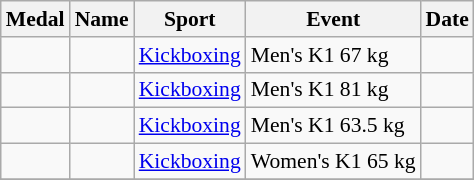<table class="wikitable sortable" style="font-size:90%">
<tr>
<th>Medal</th>
<th>Name</th>
<th>Sport</th>
<th>Event</th>
<th>Date</th>
</tr>
<tr>
<td></td>
<td></td>
<td><a href='#'>Kickboxing</a></td>
<td>Men's K1 67 kg</td>
<td></td>
</tr>
<tr>
<td></td>
<td></td>
<td><a href='#'>Kickboxing</a></td>
<td>Men's K1 81 kg</td>
<td></td>
</tr>
<tr>
<td></td>
<td></td>
<td><a href='#'>Kickboxing</a></td>
<td>Men's K1 63.5 kg</td>
<td></td>
</tr>
<tr>
<td></td>
<td></td>
<td><a href='#'>Kickboxing</a></td>
<td>Women's K1 65 kg</td>
<td></td>
</tr>
<tr>
</tr>
</table>
